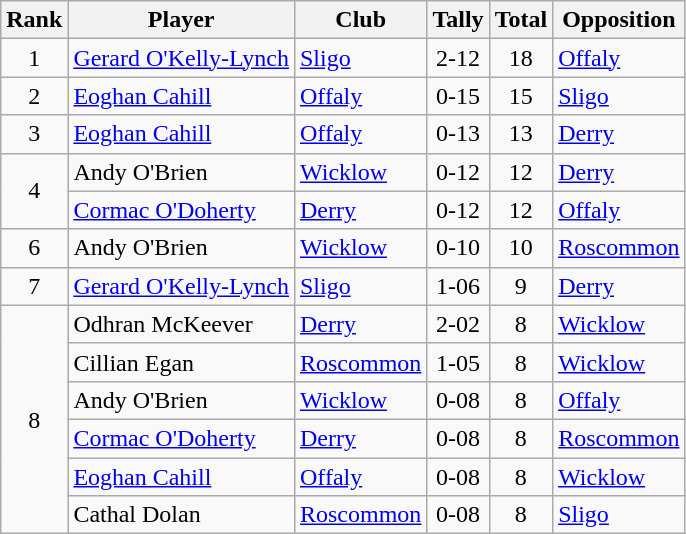<table class="wikitable">
<tr>
<th>Rank</th>
<th>Player</th>
<th>Club</th>
<th>Tally</th>
<th>Total</th>
<th>Opposition</th>
</tr>
<tr>
<td rowspan="1" style="text-align:center;">1</td>
<td><a href='#'>Gerard O'Kelly-Lynch</a></td>
<td><a href='#'>Sligo</a></td>
<td align=center>2-12</td>
<td align=center>18</td>
<td><a href='#'>Offaly</a></td>
</tr>
<tr>
<td rowspan="1" style="text-align:center;">2</td>
<td><a href='#'>Eoghan Cahill</a></td>
<td><a href='#'>Offaly</a></td>
<td align=center>0-15</td>
<td align=center>15</td>
<td><a href='#'>Sligo</a></td>
</tr>
<tr>
<td rowspan="1" style="text-align:center;">3</td>
<td><a href='#'>Eoghan Cahill</a></td>
<td><a href='#'>Offaly</a></td>
<td align=center>0-13</td>
<td align=center>13</td>
<td><a href='#'>Derry</a></td>
</tr>
<tr>
<td rowspan="2" style="text-align:center;">4</td>
<td>Andy O'Brien</td>
<td><a href='#'>Wicklow</a></td>
<td align=center>0-12</td>
<td align=center>12</td>
<td><a href='#'>Derry</a></td>
</tr>
<tr>
<td><a href='#'>Cormac O'Doherty</a></td>
<td><a href='#'>Derry</a></td>
<td align=center>0-12</td>
<td align=center>12</td>
<td><a href='#'>Offaly</a></td>
</tr>
<tr>
<td rowspan="1" style="text-align:center;">6</td>
<td>Andy O'Brien</td>
<td><a href='#'>Wicklow</a></td>
<td align=center>0-10</td>
<td align=center>10</td>
<td><a href='#'>Roscommon</a></td>
</tr>
<tr>
<td rowspan="1" style="text-align:center;">7</td>
<td><a href='#'>Gerard O'Kelly-Lynch</a></td>
<td><a href='#'>Sligo</a></td>
<td align=center>1-06</td>
<td align=center>9</td>
<td><a href='#'>Derry</a></td>
</tr>
<tr>
<td rowspan="6" style="text-align:center;">8</td>
<td>Odhran McKeever</td>
<td><a href='#'>Derry</a></td>
<td align=center>2-02</td>
<td align=center>8</td>
<td><a href='#'>Wicklow</a></td>
</tr>
<tr>
<td>Cillian Egan</td>
<td><a href='#'>Roscommon</a></td>
<td align=center>1-05</td>
<td align=center>8</td>
<td><a href='#'>Wicklow</a></td>
</tr>
<tr>
<td>Andy O'Brien</td>
<td><a href='#'>Wicklow</a></td>
<td align=center>0-08</td>
<td align=center>8</td>
<td><a href='#'>Offaly</a></td>
</tr>
<tr>
<td><a href='#'>Cormac O'Doherty</a></td>
<td><a href='#'>Derry</a></td>
<td align=center>0-08</td>
<td align=center>8</td>
<td><a href='#'>Roscommon</a></td>
</tr>
<tr>
<td><a href='#'>Eoghan Cahill</a></td>
<td><a href='#'>Offaly</a></td>
<td align=center>0-08</td>
<td align=center>8</td>
<td><a href='#'>Wicklow</a></td>
</tr>
<tr>
<td>Cathal Dolan</td>
<td><a href='#'>Roscommon</a></td>
<td align=center>0-08</td>
<td align=center>8</td>
<td><a href='#'>Sligo</a></td>
</tr>
</table>
